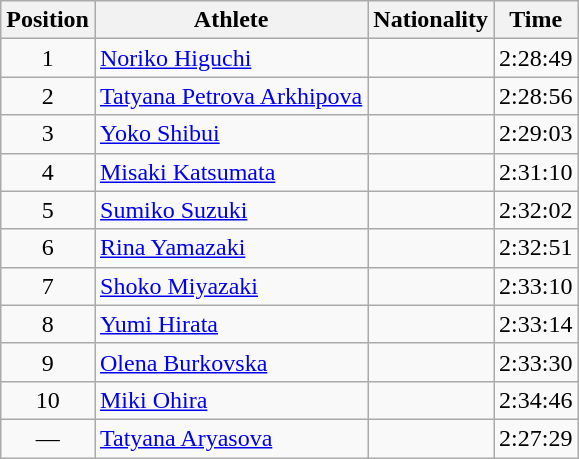<table class="wikitable sortable">
<tr>
<th>Position</th>
<th>Athlete</th>
<th>Nationality</th>
<th>Time</th>
</tr>
<tr>
<td style="text-align:center">1</td>
<td><a href='#'>Noriko Higuchi</a></td>
<td></td>
<td>2:28:49</td>
</tr>
<tr>
<td style="text-align:center">2</td>
<td><a href='#'>Tatyana Petrova Arkhipova</a></td>
<td></td>
<td>2:28:56</td>
</tr>
<tr>
<td style="text-align:center">3</td>
<td><a href='#'>Yoko Shibui</a></td>
<td></td>
<td>2:29:03</td>
</tr>
<tr>
<td style="text-align:center">4</td>
<td><a href='#'>Misaki Katsumata</a></td>
<td></td>
<td>2:31:10</td>
</tr>
<tr>
<td style="text-align:center">5</td>
<td><a href='#'>Sumiko Suzuki</a></td>
<td></td>
<td>2:32:02</td>
</tr>
<tr>
<td style="text-align:center">6</td>
<td><a href='#'>Rina Yamazaki</a></td>
<td></td>
<td>2:32:51</td>
</tr>
<tr>
<td style="text-align:center">7</td>
<td><a href='#'>Shoko Miyazaki</a></td>
<td></td>
<td>2:33:10</td>
</tr>
<tr>
<td style="text-align:center">8</td>
<td><a href='#'>Yumi Hirata</a></td>
<td></td>
<td>2:33:14</td>
</tr>
<tr>
<td style="text-align:center">9</td>
<td><a href='#'>Olena Burkovska</a></td>
<td></td>
<td>2:33:30</td>
</tr>
<tr>
<td style="text-align:center">10</td>
<td><a href='#'>Miki Ohira</a></td>
<td></td>
<td>2:34:46</td>
</tr>
<tr>
<td style="text-align:center">—</td>
<td><a href='#'>Tatyana Aryasova</a></td>
<td></td>
<td>2:27:29 </td>
</tr>
</table>
